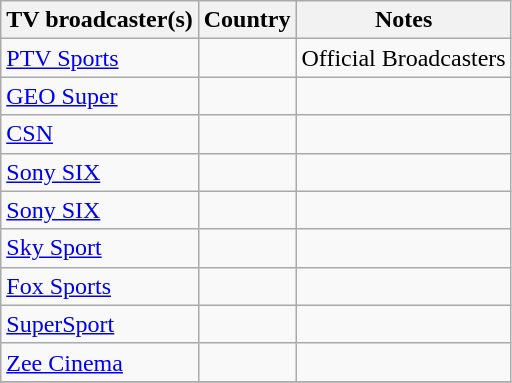<table class="wikitable">
<tr>
<th>TV broadcaster(s)</th>
<th>Country</th>
<th>Notes</th>
</tr>
<tr>
<td><a href='#'>PTV Sports</a></td>
<td></td>
<td>Official Broadcasters</td>
</tr>
<tr>
<td><a href='#'>GEO Super</a></td>
<td></td>
<td></td>
</tr>
<tr>
<td><a href='#'>CSN</a></td>
<td></td>
<td></td>
</tr>
<tr>
<td><a href='#'>Sony SIX</a></td>
<td></td>
<td></td>
</tr>
<tr>
<td><a href='#'>Sony SIX</a></td>
<td></td>
<td></td>
</tr>
<tr>
<td><a href='#'>Sky Sport</a></td>
<td></td>
<td></td>
</tr>
<tr>
<td><a href='#'>Fox Sports</a></td>
<td></td>
<td></td>
</tr>
<tr>
<td><a href='#'>SuperSport</a></td>
<td><br></td>
<td></td>
</tr>
<tr>
<td><a href='#'>Zee Cinema</a></td>
<td></td>
<td></td>
</tr>
<tr>
</tr>
</table>
